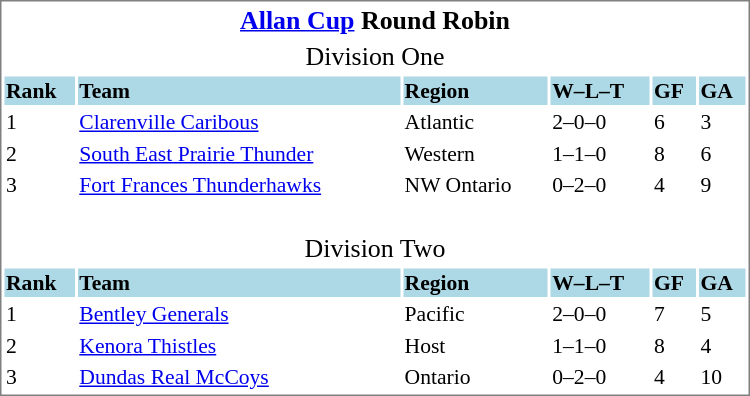<table cellpadding="0">
<tr align="left" style="vertical-align: top">
<td></td>
<td><br><table cellpadding="1" width="500px" style="font-size: 90%; border: 1px solid gray;">
<tr align="center" style="font-size: larger;">
<td colspan=6><strong><a href='#'>Allan Cup</a> Round Robin</strong></td>
</tr>
<tr align="center" style="font-size: larger;">
<td colspan=6>Division One</td>
</tr>
<tr style="background:lightblue;">
<td><strong>Rank</strong></td>
<td><strong>Team</strong></td>
<td><strong>Region</strong></td>
<td><strong>W–L–T</strong></td>
<td><strong>GF</strong></td>
<td><strong>GA</strong></td>
</tr>
<tr>
<td>1</td>
<td><a href='#'>Clarenville Caribous</a></td>
<td>Atlantic</td>
<td>2–0–0</td>
<td>6</td>
<td>3</td>
</tr>
<tr>
<td>2</td>
<td><a href='#'>South East Prairie Thunder</a></td>
<td>Western</td>
<td>1–1–0</td>
<td>8</td>
<td>6</td>
</tr>
<tr>
<td>3</td>
<td><a href='#'>Fort Frances Thunderhawks</a></td>
<td>NW Ontario</td>
<td>0–2–0</td>
<td>4</td>
<td>9</td>
</tr>
<tr align="center" style="font-size: larger;">
<td colspan=6><br>Division Two</td>
</tr>
<tr style="background:lightblue;">
<td><strong>Rank</strong></td>
<td><strong>Team</strong></td>
<td><strong>Region</strong></td>
<td><strong>W–L–T</strong></td>
<td><strong>GF</strong></td>
<td><strong>GA</strong></td>
</tr>
<tr>
<td>1</td>
<td><a href='#'>Bentley Generals</a></td>
<td>Pacific</td>
<td>2–0–0</td>
<td>7</td>
<td>5</td>
</tr>
<tr>
<td>2</td>
<td><a href='#'>Kenora Thistles</a></td>
<td>Host</td>
<td>1–1–0</td>
<td>8</td>
<td>4</td>
</tr>
<tr>
<td>3</td>
<td><a href='#'>Dundas Real McCoys</a></td>
<td>Ontario</td>
<td>0–2–0</td>
<td>4</td>
<td>10</td>
</tr>
</table>
</td>
</tr>
</table>
